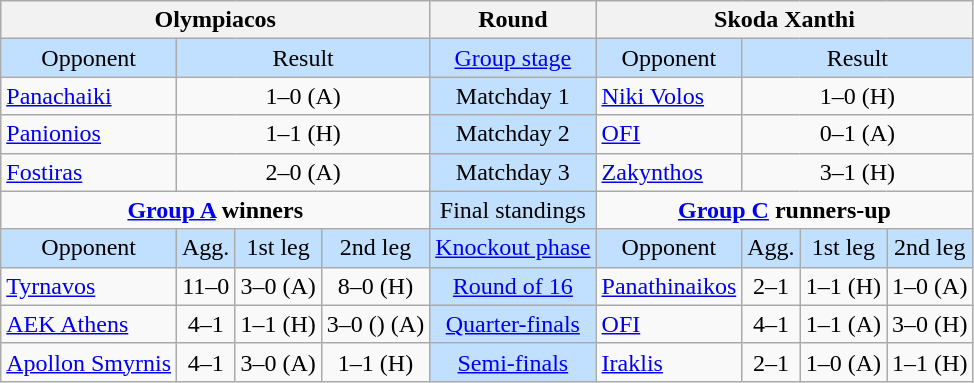<table class="wikitable" style="text-align:center">
<tr>
<th colspan="4">Olympiacos</th>
<th>Round</th>
<th colspan="4">Skoda Xanthi</th>
</tr>
<tr style="background:#C1E0FF">
<td>Opponent</td>
<td colspan="3">Result</td>
<td><a href='#'>Group stage</a></td>
<td>Opponent</td>
<td colspan="3">Result</td>
</tr>
<tr>
<td style="text-align:left"><a href='#'>Panachaiki</a></td>
<td colspan="3">1–0 (A)</td>
<td style="background:#C1E0FF">Matchday 1</td>
<td style="text-align:left"><a href='#'>Niki Volos</a></td>
<td colspan="3">1–0 (H)</td>
</tr>
<tr>
<td style="text-align:left"><a href='#'>Panionios</a></td>
<td colspan="3">1–1 (H)</td>
<td style="background:#C1E0FF">Matchday 2</td>
<td style="text-align:left"><a href='#'>OFI</a></td>
<td colspan="3">0–1 (A)</td>
</tr>
<tr>
<td style="text-align:left"><a href='#'>Fostiras</a></td>
<td colspan="3">2–0 (A)</td>
<td style="background:#C1E0FF">Matchday 3</td>
<td style="text-align:left"><a href='#'>Zakynthos</a></td>
<td colspan="3">3–1 (H)</td>
</tr>
<tr>
<td colspan="4" style="vertical-align:top"><strong><a href='#'>Group A</a> winners</strong><br><div></div></td>
<td style="background:#C1E0FF">Final standings</td>
<td colspan="4" style="vertical-align:top"><strong><a href='#'>Group C</a> runners-up</strong><br><div></div></td>
</tr>
<tr style="background:#C1E0FF">
<td>Opponent</td>
<td>Agg.</td>
<td>1st leg</td>
<td>2nd leg</td>
<td><a href='#'>Knockout phase</a></td>
<td>Opponent</td>
<td>Agg.</td>
<td>1st leg</td>
<td>2nd leg</td>
</tr>
<tr>
<td style="text-align:left"><a href='#'>Tyrnavos</a></td>
<td>11–0</td>
<td>3–0 (A)</td>
<td>8–0 (H)</td>
<td style="background:#C1E0FF"><a href='#'>Round of 16</a></td>
<td style="text-align:left"><a href='#'>Panathinaikos</a></td>
<td>2–1</td>
<td>1–1 (H)</td>
<td>1–0 (A)</td>
</tr>
<tr>
<td style="text-align:left"><a href='#'>AEK Athens</a></td>
<td>4–1</td>
<td>1–1 (H)</td>
<td>3–0 () (A)</td>
<td style="background:#C1E0FF"><a href='#'>Quarter-finals</a></td>
<td style="text-align:left"><a href='#'>OFI</a></td>
<td>4–1</td>
<td>1–1 (A)</td>
<td>3–0 (H)</td>
</tr>
<tr>
<td style="text-align:left"><a href='#'>Apollon Smyrnis</a></td>
<td>4–1</td>
<td>3–0 (A)</td>
<td>1–1 (H)</td>
<td style="background:#C1E0FF"><a href='#'>Semi-finals</a></td>
<td style="text-align:left"><a href='#'>Iraklis</a></td>
<td>2–1</td>
<td>1–0 (A)</td>
<td>1–1 (H)</td>
</tr>
</table>
